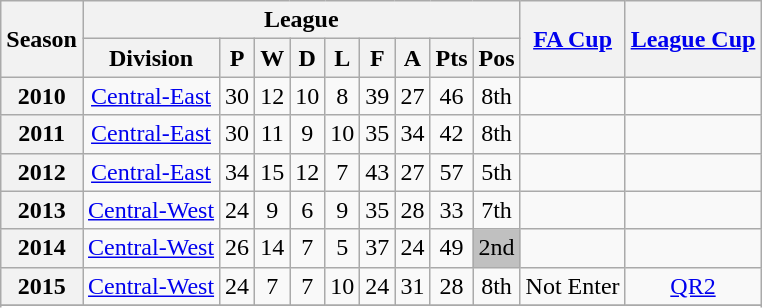<table class="wikitable" style="text-align: center">
<tr>
<th rowspan=2>Season</th>
<th colspan=9>League</th>
<th rowspan=2><a href='#'>FA Cup</a></th>
<th rowspan=2><a href='#'>League Cup</a></th>
</tr>
<tr>
<th>Division</th>
<th>P</th>
<th>W</th>
<th>D</th>
<th>L</th>
<th>F</th>
<th>A</th>
<th>Pts</th>
<th>Pos</th>
</tr>
<tr>
<th>2010</th>
<td><a href='#'>Central-East</a></td>
<td>30</td>
<td>12</td>
<td>10</td>
<td>8</td>
<td>39</td>
<td>27</td>
<td>46</td>
<td>8th</td>
<td></td>
<td></td>
</tr>
<tr>
<th>2011</th>
<td><a href='#'>Central-East</a></td>
<td>30</td>
<td>11</td>
<td>9</td>
<td>10</td>
<td>35</td>
<td>34</td>
<td>42</td>
<td>8th</td>
<td></td>
<td></td>
</tr>
<tr>
<th>2012</th>
<td><a href='#'>Central-East</a></td>
<td>34</td>
<td>15</td>
<td>12</td>
<td>7</td>
<td>43</td>
<td>27</td>
<td>57</td>
<td>5th</td>
<td></td>
<td></td>
</tr>
<tr>
<th>2013</th>
<td><a href='#'>Central-West</a></td>
<td>24</td>
<td>9</td>
<td>6</td>
<td>9</td>
<td>35</td>
<td>28</td>
<td>33</td>
<td>7th</td>
<td></td>
<td></td>
</tr>
<tr>
<th>2014</th>
<td><a href='#'>Central-West</a></td>
<td>26</td>
<td>14</td>
<td>7</td>
<td>5</td>
<td>37</td>
<td>24</td>
<td>49</td>
<td bgcolor=silver>2nd</td>
<td></td>
<td></td>
</tr>
<tr>
<th>2015</th>
<td><a href='#'>Central-West</a></td>
<td>24</td>
<td>7</td>
<td>7</td>
<td>10</td>
<td>24</td>
<td>31</td>
<td>28</td>
<td>8th</td>
<td>Not Enter</td>
<td><a href='#'>QR2</a></td>
</tr>
<tr>
</tr>
<tr>
</tr>
</table>
